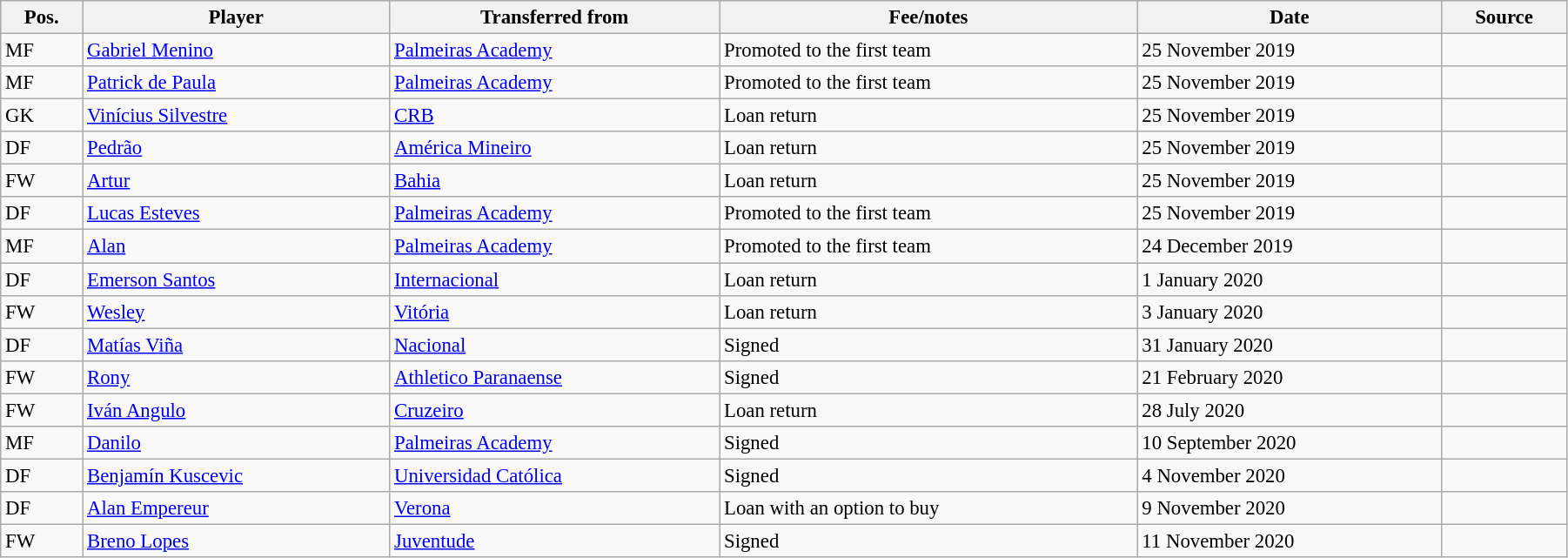<table class="wikitable sortable" style="width:95%; text-align:center; font-size:95%; text-align:left;">
<tr>
<th><strong>Pos.</strong></th>
<th><strong>Player</strong></th>
<th><strong>Transferred from</strong></th>
<th><strong>Fee/notes</strong></th>
<th><strong>Date</strong></th>
<th><strong>Source</strong></th>
</tr>
<tr>
<td>MF</td>
<td> <a href='#'>Gabriel Menino</a></td>
<td> <a href='#'>Palmeiras Academy</a></td>
<td>Promoted to the first team</td>
<td>25 November 2019</td>
<td align=center></td>
</tr>
<tr>
<td>MF</td>
<td> <a href='#'>Patrick de Paula</a></td>
<td> <a href='#'>Palmeiras Academy</a></td>
<td>Promoted to the first team</td>
<td>25 November 2019</td>
<td align=center></td>
</tr>
<tr>
<td>GK</td>
<td> <a href='#'>Vinícius Silvestre</a></td>
<td> <a href='#'>CRB</a></td>
<td>Loan return</td>
<td>25 November 2019</td>
<td align=center></td>
</tr>
<tr>
<td>DF</td>
<td> <a href='#'>Pedrão</a></td>
<td> <a href='#'>América Mineiro</a></td>
<td>Loan return</td>
<td>25 November 2019</td>
<td align=center></td>
</tr>
<tr>
<td>FW</td>
<td> <a href='#'>Artur</a></td>
<td> <a href='#'>Bahia</a></td>
<td>Loan return</td>
<td>25 November 2019</td>
<td align=center></td>
</tr>
<tr>
<td>DF</td>
<td> <a href='#'>Lucas Esteves</a></td>
<td> <a href='#'>Palmeiras Academy</a></td>
<td>Promoted to the first team</td>
<td>25 November 2019</td>
<td align=center></td>
</tr>
<tr>
<td>MF</td>
<td> <a href='#'>Alan</a></td>
<td> <a href='#'>Palmeiras Academy</a></td>
<td>Promoted to the first team</td>
<td>24 December 2019</td>
<td align=center></td>
</tr>
<tr>
<td>DF</td>
<td> <a href='#'>Emerson Santos</a></td>
<td> <a href='#'>Internacional</a></td>
<td>Loan return</td>
<td>1 January 2020</td>
<td align=center></td>
</tr>
<tr>
<td>FW</td>
<td> <a href='#'>Wesley</a></td>
<td> <a href='#'>Vitória</a></td>
<td>Loan return</td>
<td>3 January 2020</td>
<td align=center></td>
</tr>
<tr>
<td>DF</td>
<td> <a href='#'>Matías Viña</a></td>
<td> <a href='#'>Nacional</a></td>
<td>Signed</td>
<td>31 January 2020</td>
<td align=center></td>
</tr>
<tr>
<td>FW</td>
<td> <a href='#'>Rony</a></td>
<td> <a href='#'>Athletico Paranaense</a></td>
<td>Signed</td>
<td>21 February 2020</td>
<td align=center></td>
</tr>
<tr>
<td>FW</td>
<td> <a href='#'>Iván Angulo</a></td>
<td> <a href='#'>Cruzeiro</a></td>
<td>Loan return</td>
<td>28 July 2020</td>
<td align=center></td>
</tr>
<tr>
<td>MF</td>
<td> <a href='#'>Danilo</a></td>
<td> <a href='#'>Palmeiras Academy</a></td>
<td>Signed</td>
<td>10 September 2020</td>
<td align=center></td>
</tr>
<tr>
<td>DF</td>
<td> <a href='#'>Benjamín Kuscevic</a></td>
<td> <a href='#'>Universidad Católica</a></td>
<td>Signed</td>
<td>4 November 2020</td>
<td align=center></td>
</tr>
<tr>
<td>DF</td>
<td> <a href='#'>Alan Empereur</a></td>
<td> <a href='#'>Verona</a></td>
<td>Loan with an option to buy</td>
<td>9 November 2020</td>
<td align=center></td>
</tr>
<tr>
<td>FW</td>
<td> <a href='#'>Breno Lopes</a></td>
<td> <a href='#'>Juventude</a></td>
<td>Signed</td>
<td>11 November 2020</td>
<td align=center></td>
</tr>
</table>
